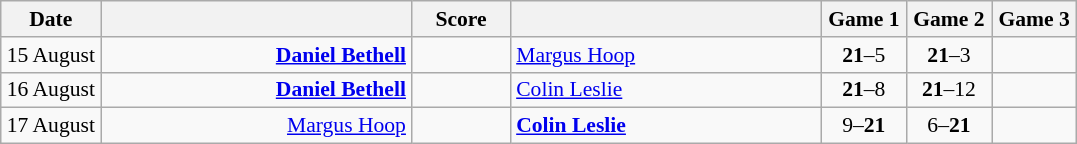<table class="wikitable" style="text-align: center; font-size:90% ">
<tr>
<th width="60">Date</th>
<th align="right" width="200"></th>
<th width="60">Score</th>
<th align="left" width="200"></th>
<th width="50">Game 1</th>
<th width="50">Game 2</th>
<th width="50">Game 3</th>
</tr>
<tr>
<td>15 August</td>
<td align="right"><strong><a href='#'>Daniel Bethell</a> </strong></td>
<td align="center"></td>
<td align="left"> <a href='#'>Margus Hoop</a></td>
<td><strong>21</strong>–5</td>
<td><strong>21</strong>–3</td>
<td></td>
</tr>
<tr>
<td>16 August</td>
<td align="right"><strong><a href='#'>Daniel Bethell</a> </strong></td>
<td align="center"></td>
<td align="left"> <a href='#'>Colin Leslie</a></td>
<td><strong>21</strong>–8</td>
<td><strong>21</strong>–12</td>
<td></td>
</tr>
<tr>
<td>17 August</td>
<td align="right"><a href='#'>Margus Hoop</a> </td>
<td align="center"></td>
<td align="left"><strong> <a href='#'>Colin Leslie</a></strong></td>
<td>9–<strong>21</strong></td>
<td>6–<strong>21</strong></td>
<td></td>
</tr>
</table>
